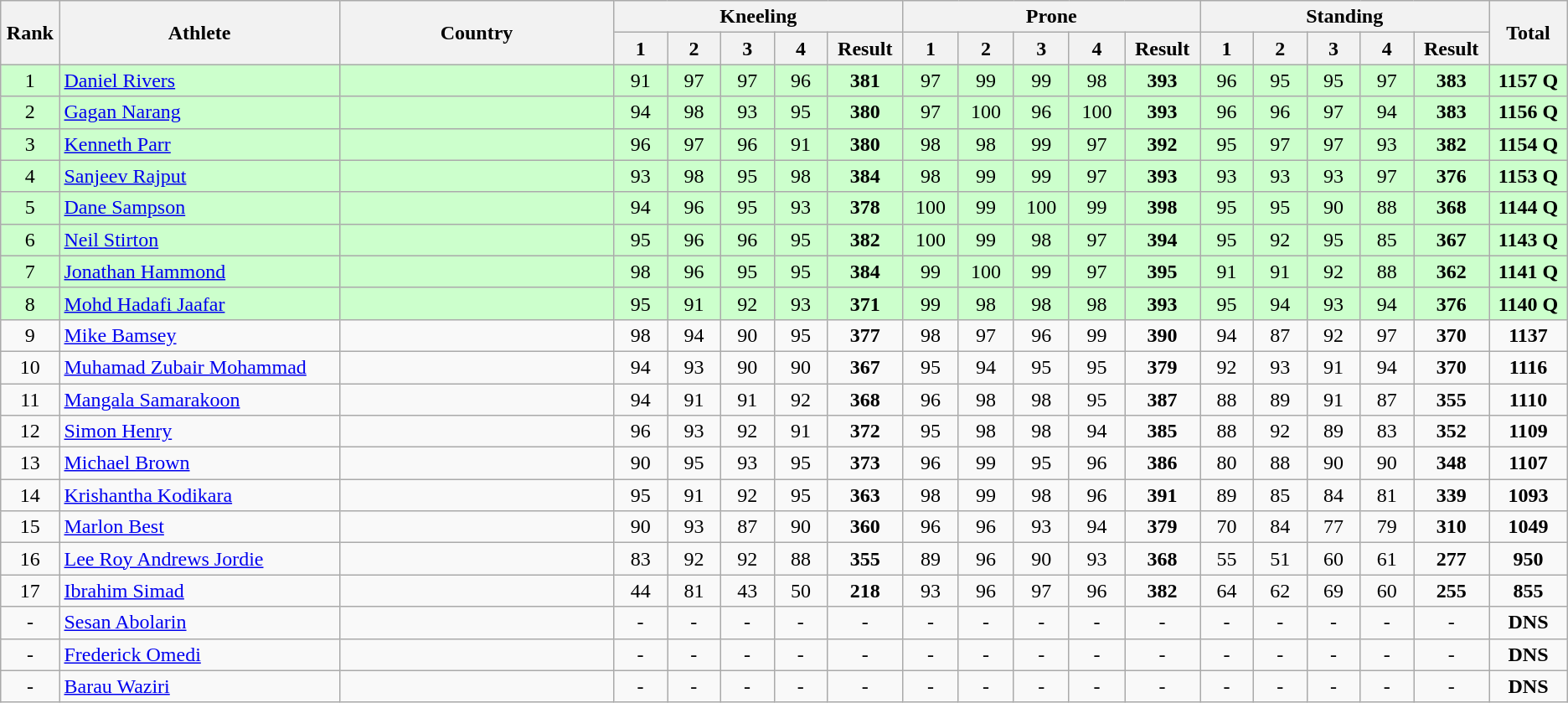<table class="wikitable sortable" style="text-align:center;">
<tr>
<th rowspan=2 width=40>Rank</th>
<th rowspan=2 width=250>Athlete</th>
<th rowspan=2 width=250>Country</th>
<th colspan=5>Kneeling</th>
<th colspan=5>Prone</th>
<th colspan=5>Standing</th>
<th rowspan=2 width=60>Total</th>
</tr>
<tr>
<th width=40>1</th>
<th width=40>2</th>
<th width=40>3</th>
<th width=40>4</th>
<th width=55>Result</th>
<th width=40>1</th>
<th width=40>2</th>
<th width=40>3</th>
<th width=40>4</th>
<th width=55>Result</th>
<th width=40>1</th>
<th width=40>2</th>
<th width=40>3</th>
<th width=40>4</th>
<th width=55>Result</th>
</tr>
<tr bgcolor=ccffcc>
<td>1</td>
<td align=left><a href='#'>Daniel Rivers</a></td>
<td align=left></td>
<td>91</td>
<td>97</td>
<td>97</td>
<td>96</td>
<td><strong>381</strong></td>
<td>97</td>
<td>99</td>
<td>99</td>
<td>98</td>
<td><strong>393</strong></td>
<td>96</td>
<td>95</td>
<td>95</td>
<td>97</td>
<td><strong>383</strong></td>
<td><strong>1157 Q</strong></td>
</tr>
<tr bgcolor=ccffcc>
<td>2</td>
<td align=left><a href='#'>Gagan Narang</a></td>
<td align=left></td>
<td>94</td>
<td>98</td>
<td>93</td>
<td>95</td>
<td><strong>380</strong></td>
<td>97</td>
<td>100</td>
<td>96</td>
<td>100</td>
<td><strong>393</strong></td>
<td>96</td>
<td>96</td>
<td>97</td>
<td>94</td>
<td><strong>383</strong></td>
<td><strong>1156 Q</strong></td>
</tr>
<tr bgcolor=ccffcc>
<td>3</td>
<td align=left><a href='#'>Kenneth Parr</a></td>
<td align=left></td>
<td>96</td>
<td>97</td>
<td>96</td>
<td>91</td>
<td><strong>380</strong></td>
<td>98</td>
<td>98</td>
<td>99</td>
<td>97</td>
<td><strong>392</strong></td>
<td>95</td>
<td>97</td>
<td>97</td>
<td>93</td>
<td><strong>382</strong></td>
<td><strong>1154 Q</strong></td>
</tr>
<tr bgcolor=ccffcc>
<td>4</td>
<td align=left><a href='#'>Sanjeev Rajput</a></td>
<td align=left></td>
<td>93</td>
<td>98</td>
<td>95</td>
<td>98</td>
<td><strong>384</strong></td>
<td>98</td>
<td>99</td>
<td>99</td>
<td>97</td>
<td><strong>393</strong></td>
<td>93</td>
<td>93</td>
<td>93</td>
<td>97</td>
<td><strong>376</strong></td>
<td><strong>1153 Q</strong></td>
</tr>
<tr bgcolor=ccffcc>
<td>5</td>
<td align=left><a href='#'>Dane Sampson</a></td>
<td align=left></td>
<td>94</td>
<td>96</td>
<td>95</td>
<td>93</td>
<td><strong>378</strong></td>
<td>100</td>
<td>99</td>
<td>100</td>
<td>99</td>
<td><strong>398</strong></td>
<td>95</td>
<td>95</td>
<td>90</td>
<td>88</td>
<td><strong>368</strong></td>
<td><strong>1144 Q</strong></td>
</tr>
<tr bgcolor=ccffcc>
<td>6</td>
<td align=left><a href='#'>Neil Stirton</a></td>
<td align=left></td>
<td>95</td>
<td>96</td>
<td>96</td>
<td>95</td>
<td><strong>382</strong></td>
<td>100</td>
<td>99</td>
<td>98</td>
<td>97</td>
<td><strong>394</strong></td>
<td>95</td>
<td>92</td>
<td>95</td>
<td>85</td>
<td><strong>367</strong></td>
<td><strong>1143 Q</strong></td>
</tr>
<tr bgcolor=ccffcc>
<td>7</td>
<td align=left><a href='#'>Jonathan Hammond</a></td>
<td align=left></td>
<td>98</td>
<td>96</td>
<td>95</td>
<td>95</td>
<td><strong>384</strong></td>
<td>99</td>
<td>100</td>
<td>99</td>
<td>97</td>
<td><strong>395</strong></td>
<td>91</td>
<td>91</td>
<td>92</td>
<td>88</td>
<td><strong>362</strong></td>
<td><strong>1141 Q</strong></td>
</tr>
<tr bgcolor=ccffcc>
<td>8</td>
<td align=left><a href='#'>Mohd Hadafi Jaafar</a></td>
<td align=left></td>
<td>95</td>
<td>91</td>
<td>92</td>
<td>93</td>
<td><strong>371</strong></td>
<td>99</td>
<td>98</td>
<td>98</td>
<td>98</td>
<td><strong>393</strong></td>
<td>95</td>
<td>94</td>
<td>93</td>
<td>94</td>
<td><strong>376</strong></td>
<td><strong>1140 Q</strong></td>
</tr>
<tr>
<td>9</td>
<td align=left><a href='#'>Mike Bamsey</a></td>
<td align=left></td>
<td>98</td>
<td>94</td>
<td>90</td>
<td>95</td>
<td><strong>377</strong></td>
<td>98</td>
<td>97</td>
<td>96</td>
<td>99</td>
<td><strong>390</strong></td>
<td>94</td>
<td>87</td>
<td>92</td>
<td>97</td>
<td><strong>370</strong></td>
<td><strong>1137</strong></td>
</tr>
<tr>
<td>10</td>
<td align=left><a href='#'>Muhamad Zubair Mohammad</a></td>
<td align=left></td>
<td>94</td>
<td>93</td>
<td>90</td>
<td>90</td>
<td><strong>367</strong></td>
<td>95</td>
<td>94</td>
<td>95</td>
<td>95</td>
<td><strong>379</strong></td>
<td>92</td>
<td>93</td>
<td>91</td>
<td>94</td>
<td><strong>370</strong></td>
<td><strong>1116</strong></td>
</tr>
<tr>
<td>11</td>
<td align=left><a href='#'>Mangala Samarakoon</a></td>
<td align=left></td>
<td>94</td>
<td>91</td>
<td>91</td>
<td>92</td>
<td><strong>368</strong></td>
<td>96</td>
<td>98</td>
<td>98</td>
<td>95</td>
<td><strong>387</strong></td>
<td>88</td>
<td>89</td>
<td>91</td>
<td>87</td>
<td><strong>355</strong></td>
<td><strong>1110</strong></td>
</tr>
<tr>
<td>12</td>
<td align=left><a href='#'>Simon Henry</a></td>
<td align=left></td>
<td>96</td>
<td>93</td>
<td>92</td>
<td>91</td>
<td><strong>372</strong></td>
<td>95</td>
<td>98</td>
<td>98</td>
<td>94</td>
<td><strong>385</strong></td>
<td>88</td>
<td>92</td>
<td>89</td>
<td>83</td>
<td><strong>352</strong></td>
<td><strong>1109</strong></td>
</tr>
<tr>
<td>13</td>
<td align=left><a href='#'>Michael Brown</a></td>
<td align=left></td>
<td>90</td>
<td>95</td>
<td>93</td>
<td>95</td>
<td><strong>373</strong></td>
<td>96</td>
<td>99</td>
<td>95</td>
<td>96</td>
<td><strong>386</strong></td>
<td>80</td>
<td>88</td>
<td>90</td>
<td>90</td>
<td><strong>348</strong></td>
<td><strong>1107</strong></td>
</tr>
<tr>
<td>14</td>
<td align=left><a href='#'>Krishantha Kodikara</a></td>
<td align=left></td>
<td>95</td>
<td>91</td>
<td>92</td>
<td>95</td>
<td><strong>363</strong></td>
<td>98</td>
<td>99</td>
<td>98</td>
<td>96</td>
<td><strong>391</strong></td>
<td>89</td>
<td>85</td>
<td>84</td>
<td>81</td>
<td><strong>339</strong></td>
<td><strong>1093</strong></td>
</tr>
<tr>
<td>15</td>
<td align=left><a href='#'>Marlon Best</a></td>
<td align=left></td>
<td>90</td>
<td>93</td>
<td>87</td>
<td>90</td>
<td><strong>360</strong></td>
<td>96</td>
<td>96</td>
<td>93</td>
<td>94</td>
<td><strong>379</strong></td>
<td>70</td>
<td>84</td>
<td>77</td>
<td>79</td>
<td><strong>310</strong></td>
<td><strong>1049</strong></td>
</tr>
<tr>
<td>16</td>
<td align=left><a href='#'>Lee Roy Andrews Jordie</a></td>
<td align=left></td>
<td>83</td>
<td>92</td>
<td>92</td>
<td>88</td>
<td><strong>355</strong></td>
<td>89</td>
<td>96</td>
<td>90</td>
<td>93</td>
<td><strong>368</strong></td>
<td>55</td>
<td>51</td>
<td>60</td>
<td>61</td>
<td><strong>277</strong></td>
<td><strong>950</strong></td>
</tr>
<tr>
<td>17</td>
<td align=left><a href='#'>Ibrahim Simad</a></td>
<td align=left></td>
<td>44</td>
<td>81</td>
<td>43</td>
<td>50</td>
<td><strong>218</strong></td>
<td>93</td>
<td>96</td>
<td>97</td>
<td>96</td>
<td><strong>382</strong></td>
<td>64</td>
<td>62</td>
<td>69</td>
<td>60</td>
<td><strong>255</strong></td>
<td><strong>855</strong></td>
</tr>
<tr>
<td>-</td>
<td align=left><a href='#'>Sesan Abolarin</a></td>
<td align=left></td>
<td>-</td>
<td>-</td>
<td>-</td>
<td>-</td>
<td>-</td>
<td>-</td>
<td>-</td>
<td>-</td>
<td>-</td>
<td>-</td>
<td>-</td>
<td>-</td>
<td>-</td>
<td>-</td>
<td>-</td>
<td><strong>DNS</strong></td>
</tr>
<tr>
<td>-</td>
<td align=left><a href='#'>Frederick Omedi</a></td>
<td align=left></td>
<td>-</td>
<td>-</td>
<td>-</td>
<td>-</td>
<td>-</td>
<td>-</td>
<td>-</td>
<td>-</td>
<td>-</td>
<td>-</td>
<td>-</td>
<td>-</td>
<td>-</td>
<td>-</td>
<td>-</td>
<td><strong>DNS</strong></td>
</tr>
<tr>
<td>-</td>
<td align=left><a href='#'>Barau Waziri</a></td>
<td align=left></td>
<td>-</td>
<td>-</td>
<td>-</td>
<td>-</td>
<td>-</td>
<td>-</td>
<td>-</td>
<td>-</td>
<td>-</td>
<td>-</td>
<td>-</td>
<td>-</td>
<td>-</td>
<td>-</td>
<td>-</td>
<td><strong>DNS</strong></td>
</tr>
</table>
